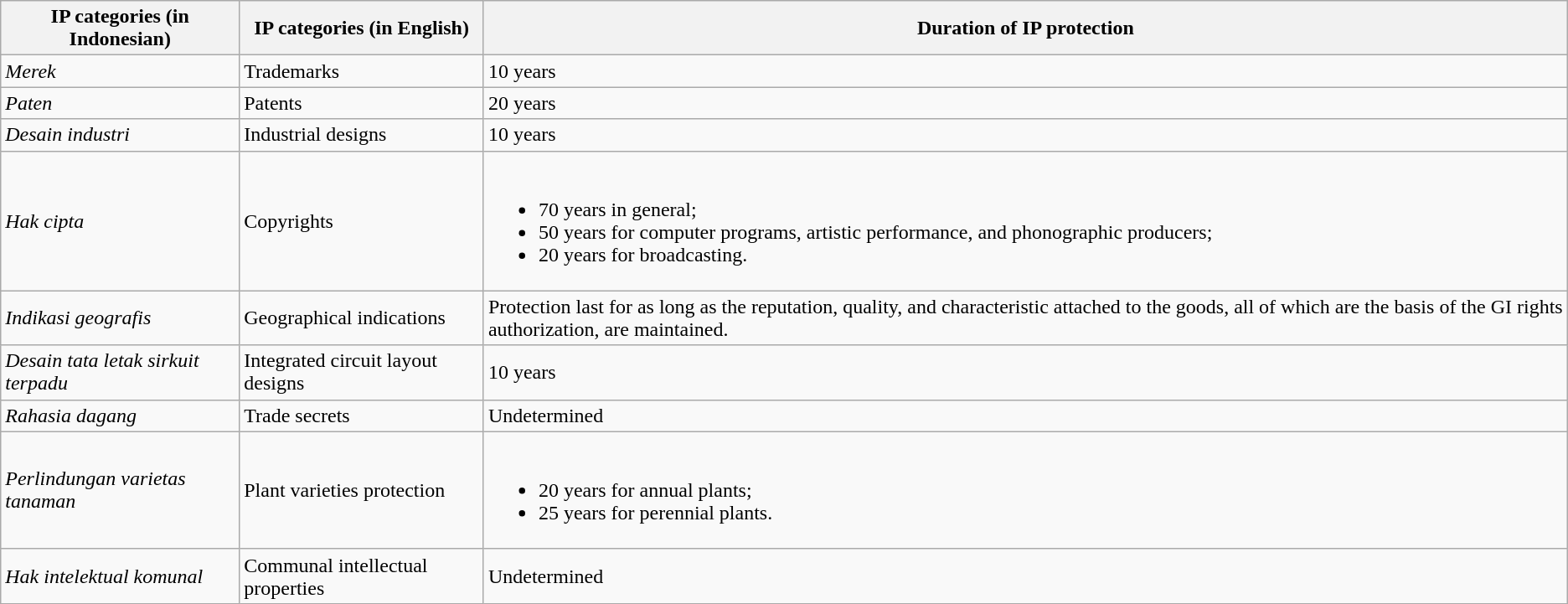<table class="wikitable">
<tr>
<th>IP categories (in Indonesian)</th>
<th>IP categories (in English)</th>
<th>Duration of IP protection</th>
</tr>
<tr>
<td><em>Merek</em></td>
<td>Trademarks</td>
<td>10 years</td>
</tr>
<tr>
<td><em>Paten</em></td>
<td>Patents</td>
<td>20 years</td>
</tr>
<tr>
<td><em>Desain industri</em></td>
<td>Industrial designs</td>
<td>10 years</td>
</tr>
<tr>
<td><em>Hak cipta</em></td>
<td>Copyrights</td>
<td><br><ul><li>70 years in general;</li><li>50 years for computer programs, artistic performance, and phonographic producers;</li><li>20 years for broadcasting.</li></ul></td>
</tr>
<tr>
<td><em>Indikasi geografis</em></td>
<td>Geographical indications</td>
<td>Protection last for as long as the reputation, quality, and characteristic attached to the goods, all of which are the basis of the GI rights authorization, are maintained.</td>
</tr>
<tr>
<td><em>Desain tata letak sirkuit terpadu</em></td>
<td>Integrated circuit layout designs</td>
<td>10 years</td>
</tr>
<tr>
<td><em>Rahasia dagang</em></td>
<td>Trade secrets</td>
<td>Undetermined</td>
</tr>
<tr>
<td><em>Perlindungan varietas tanaman</em></td>
<td>Plant varieties protection</td>
<td><br><ul><li>20 years for annual plants;</li><li>25 years for perennial plants.</li></ul></td>
</tr>
<tr>
<td><em>Hak intelektual komunal</em></td>
<td>Communal intellectual properties</td>
<td>Undetermined</td>
</tr>
</table>
